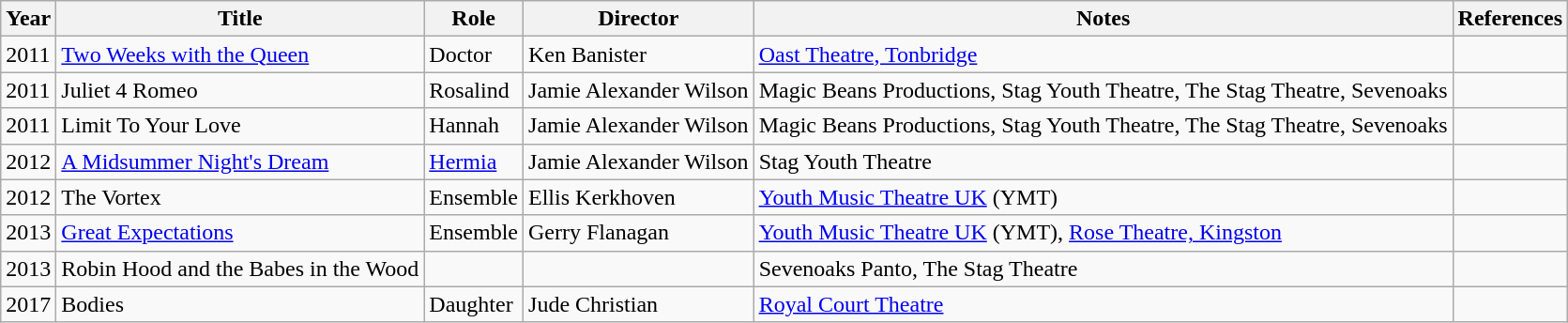<table class="wikitable sortable">
<tr>
<th>Year</th>
<th>Title</th>
<th>Role</th>
<th>Director</th>
<th>Notes</th>
<th>References</th>
</tr>
<tr>
<td>2011</td>
<td><a href='#'>Two Weeks with the Queen</a></td>
<td>Doctor</td>
<td>Ken Banister</td>
<td><a href='#'>Oast Theatre, Tonbridge</a></td>
<td></td>
</tr>
<tr>
<td>2011</td>
<td>Juliet 4 Romeo</td>
<td>Rosalind</td>
<td>Jamie Alexander Wilson</td>
<td>Magic Beans Productions, Stag Youth Theatre, The Stag Theatre, Sevenoaks</td>
<td></td>
</tr>
<tr>
<td>2011</td>
<td>Limit To Your Love</td>
<td>Hannah</td>
<td>Jamie Alexander Wilson</td>
<td>Magic Beans Productions, Stag Youth Theatre, The Stag Theatre, Sevenoaks</td>
<td></td>
</tr>
<tr>
<td>2012</td>
<td><a href='#'>A Midsummer Night's Dream</a></td>
<td><a href='#'>Hermia</a></td>
<td>Jamie Alexander Wilson</td>
<td>Stag Youth Theatre</td>
<td></td>
</tr>
<tr>
<td>2012</td>
<td>The Vortex</td>
<td>Ensemble</td>
<td>Ellis Kerkhoven</td>
<td><a href='#'>Youth Music Theatre UK</a> (YMT)</td>
<td></td>
</tr>
<tr>
<td>2013</td>
<td><a href='#'>Great Expectations</a></td>
<td>Ensemble</td>
<td>Gerry Flanagan</td>
<td><a href='#'>Youth Music Theatre UK</a> (YMT), <a href='#'>Rose Theatre, Kingston</a></td>
<td></td>
</tr>
<tr>
<td>2013</td>
<td>Robin Hood and the Babes in the Wood</td>
<td></td>
<td></td>
<td>Sevenoaks Panto, The Stag Theatre</td>
<td></td>
</tr>
<tr>
<td>2017</td>
<td>Bodies</td>
<td>Daughter</td>
<td>Jude Christian</td>
<td><a href='#'>Royal Court Theatre</a></td>
<td></td>
</tr>
</table>
